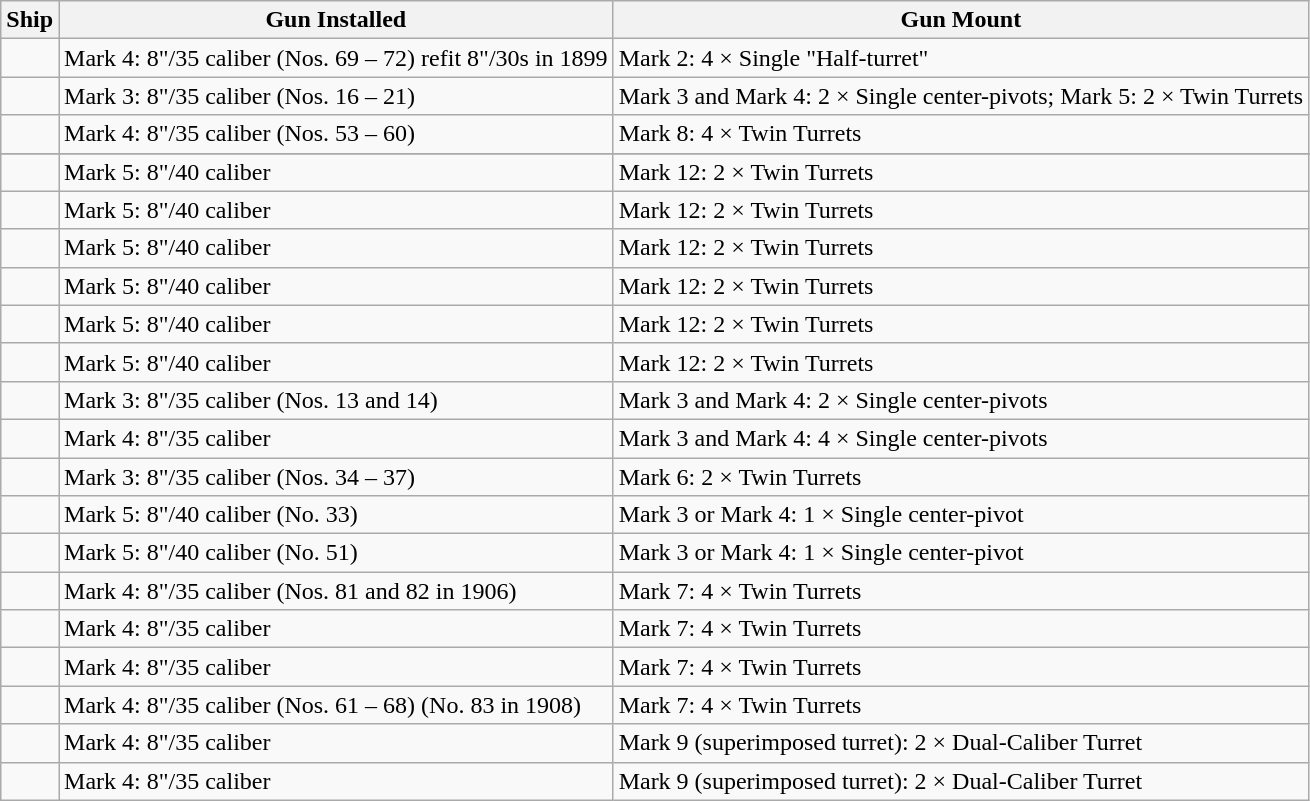<table class="wikitable">
<tr>
<th>Ship</th>
<th>Gun Installed</th>
<th>Gun Mount</th>
</tr>
<tr>
<td></td>
<td>Mark 4: 8"/35 caliber (Nos. 69 – 72) refit 8"/30s in 1899</td>
<td>Mark 2: 4 × Single "Half-turret"</td>
</tr>
<tr>
<td></td>
<td>Mark 3: 8"/35 caliber (Nos. 16 – 21)</td>
<td>Mark 3 and Mark 4: 2 × Single center-pivots; Mark 5: 2 × Twin Turrets</td>
</tr>
<tr>
<td></td>
<td>Mark 4: 8"/35 caliber (Nos. 53 – 60)</td>
<td>Mark 8: 4 × Twin Turrets</td>
</tr>
<tr>
</tr>
<tr>
<td></td>
<td>Mark 5: 8"/40 caliber</td>
<td>Mark 12: 2 × Twin Turrets</td>
</tr>
<tr>
<td></td>
<td>Mark 5: 8"/40 caliber</td>
<td>Mark 12: 2 × Twin Turrets</td>
</tr>
<tr>
<td></td>
<td>Mark 5: 8"/40 caliber</td>
<td>Mark 12: 2 × Twin Turrets</td>
</tr>
<tr>
<td></td>
<td>Mark 5: 8"/40 caliber</td>
<td>Mark 12: 2 × Twin Turrets</td>
</tr>
<tr>
<td></td>
<td>Mark 5: 8"/40 caliber</td>
<td>Mark 12: 2 × Twin Turrets</td>
</tr>
<tr>
<td></td>
<td>Mark 5: 8"/40 caliber</td>
<td>Mark 12: 2 × Twin Turrets</td>
</tr>
<tr>
<td></td>
<td>Mark 3: 8"/35 caliber (Nos. 13 and 14)</td>
<td>Mark 3 and Mark 4: 2 × Single center-pivots</td>
</tr>
<tr>
<td></td>
<td>Mark 4: 8"/35 caliber</td>
<td>Mark 3 and Mark 4: 4 × Single center-pivots</td>
</tr>
<tr>
<td></td>
<td>Mark 3: 8"/35 caliber (Nos. 34 – 37)</td>
<td>Mark 6: 2 × Twin Turrets</td>
</tr>
<tr>
<td></td>
<td>Mark 5: 8"/40 caliber (No. 33)</td>
<td>Mark 3 or Mark 4: 1 × Single center-pivot</td>
</tr>
<tr>
<td></td>
<td>Mark 5: 8"/40 caliber (No. 51)</td>
<td>Mark 3 or Mark 4: 1 × Single center-pivot</td>
</tr>
<tr>
<td></td>
<td>Mark 4: 8"/35 caliber (Nos. 81 and 82 in 1906)</td>
<td>Mark 7: 4 × Twin Turrets</td>
</tr>
<tr>
<td></td>
<td>Mark 4: 8"/35 caliber</td>
<td>Mark 7: 4 × Twin Turrets</td>
</tr>
<tr>
<td></td>
<td>Mark 4: 8"/35 caliber</td>
<td>Mark 7: 4 × Twin Turrets</td>
</tr>
<tr>
<td></td>
<td>Mark 4: 8"/35 caliber (Nos. 61 – 68) (No. 83 in 1908)</td>
<td>Mark 7: 4 × Twin Turrets</td>
</tr>
<tr>
<td></td>
<td>Mark 4: 8"/35 caliber</td>
<td>Mark 9 (superimposed turret): 2 × Dual-Caliber Turret</td>
</tr>
<tr>
<td></td>
<td>Mark 4: 8"/35 caliber</td>
<td>Mark 9 (superimposed turret): 2 × Dual-Caliber Turret</td>
</tr>
</table>
